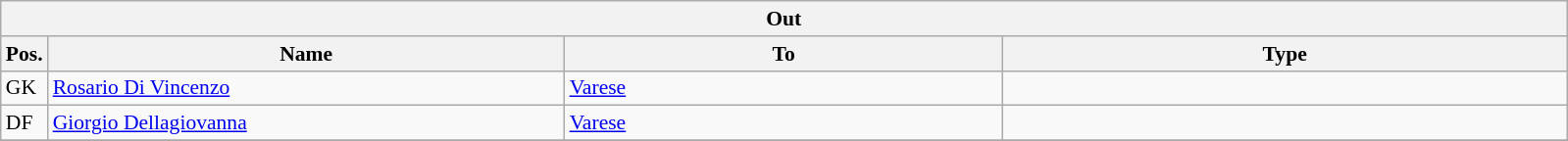<table class="wikitable" style="font-size:90%;">
<tr>
<th colspan="4">Out</th>
</tr>
<tr>
<th width=3%>Pos.</th>
<th width=33%>Name</th>
<th width=28%>To</th>
<th width=36%>Type</th>
</tr>
<tr>
<td>GK</td>
<td><a href='#'>Rosario Di Vincenzo</a></td>
<td><a href='#'>Varese</a></td>
<td></td>
</tr>
<tr>
<td>DF</td>
<td><a href='#'>Giorgio Dellagiovanna</a></td>
<td><a href='#'>Varese</a></td>
<td></td>
</tr>
<tr>
</tr>
</table>
